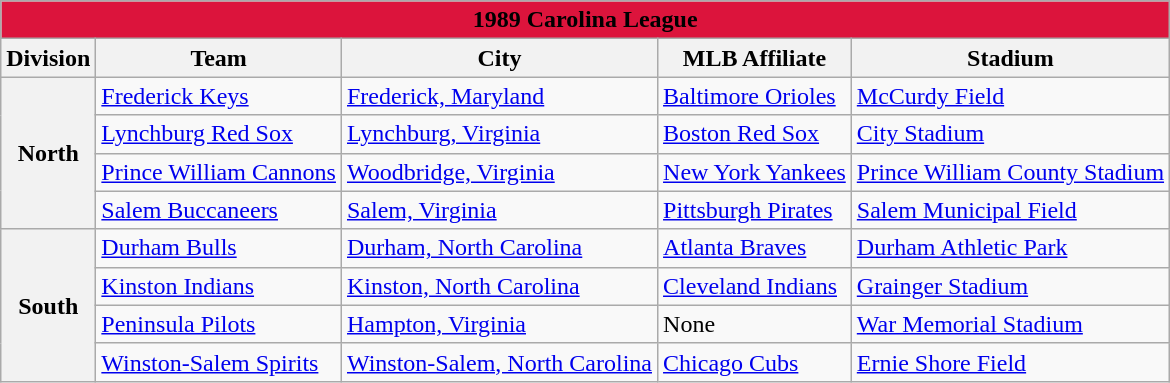<table class="wikitable" style="width:auto">
<tr>
<td bgcolor="#DC143C" align="center" colspan="7"><strong><span>1989 Carolina League</span></strong></td>
</tr>
<tr>
<th>Division</th>
<th>Team</th>
<th>City</th>
<th>MLB Affiliate</th>
<th>Stadium</th>
</tr>
<tr>
<th rowspan="4">North</th>
<td><a href='#'>Frederick Keys</a></td>
<td><a href='#'>Frederick, Maryland</a></td>
<td><a href='#'>Baltimore Orioles</a></td>
<td><a href='#'>McCurdy Field</a></td>
</tr>
<tr>
<td><a href='#'>Lynchburg Red Sox</a></td>
<td><a href='#'>Lynchburg, Virginia</a></td>
<td><a href='#'>Boston Red Sox</a></td>
<td><a href='#'>City Stadium</a></td>
</tr>
<tr>
<td><a href='#'>Prince William Cannons</a></td>
<td><a href='#'>Woodbridge, Virginia</a></td>
<td><a href='#'>New York Yankees</a></td>
<td><a href='#'>Prince William County Stadium</a></td>
</tr>
<tr>
<td><a href='#'>Salem Buccaneers</a></td>
<td><a href='#'>Salem, Virginia</a></td>
<td><a href='#'>Pittsburgh Pirates</a></td>
<td><a href='#'>Salem Municipal Field</a></td>
</tr>
<tr>
<th rowspan="4">South</th>
<td><a href='#'>Durham Bulls</a></td>
<td><a href='#'>Durham, North Carolina</a></td>
<td><a href='#'>Atlanta Braves</a></td>
<td><a href='#'>Durham Athletic Park</a></td>
</tr>
<tr>
<td><a href='#'>Kinston Indians</a></td>
<td><a href='#'>Kinston, North Carolina</a></td>
<td><a href='#'>Cleveland Indians</a></td>
<td><a href='#'>Grainger Stadium</a></td>
</tr>
<tr>
<td><a href='#'>Peninsula Pilots</a></td>
<td><a href='#'>Hampton, Virginia</a></td>
<td>None</td>
<td><a href='#'>War Memorial Stadium</a></td>
</tr>
<tr>
<td><a href='#'>Winston-Salem Spirits</a></td>
<td><a href='#'>Winston-Salem, North Carolina</a></td>
<td><a href='#'>Chicago Cubs</a></td>
<td><a href='#'>Ernie Shore Field</a></td>
</tr>
</table>
